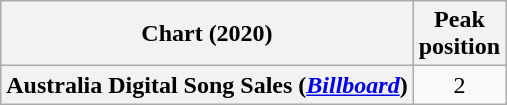<table class="wikitable plainrowheaders" style="text-align:center">
<tr>
<th scope="col">Chart (2020)</th>
<th scope="col">Peak<br>position</th>
</tr>
<tr>
<th scope="row">Australia Digital Song Sales (<em><a href='#'>Billboard</a></em>)</th>
<td>2</td>
</tr>
</table>
